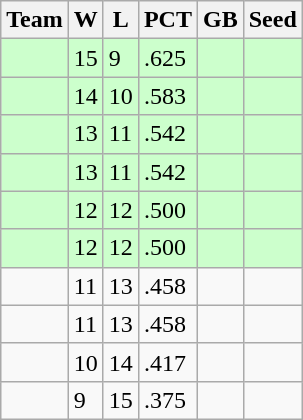<table class=wikitable>
<tr>
<th>Team</th>
<th>W</th>
<th>L</th>
<th>PCT</th>
<th>GB</th>
<th>Seed</th>
</tr>
<tr bgcolor=#ccffcc>
<td></td>
<td>15</td>
<td>9</td>
<td>.625</td>
<td></td>
<td></td>
</tr>
<tr bgcolor=#ccffcc>
<td></td>
<td>14</td>
<td>10</td>
<td>.583</td>
<td></td>
<td></td>
</tr>
<tr bgcolor=#ccffcc>
<td></td>
<td>13</td>
<td>11</td>
<td>.542</td>
<td></td>
<td></td>
</tr>
<tr bgcolor=#ccffcc>
<td></td>
<td>13</td>
<td>11</td>
<td>.542</td>
<td></td>
<td></td>
</tr>
<tr bgcolor=#ccffcc>
<td></td>
<td>12</td>
<td>12</td>
<td>.500</td>
<td></td>
<td></td>
</tr>
<tr bgcolor=#ccffcc>
<td></td>
<td>12</td>
<td>12</td>
<td>.500</td>
<td></td>
<td></td>
</tr>
<tr>
<td></td>
<td>11</td>
<td>13</td>
<td>.458</td>
<td></td>
<td></td>
</tr>
<tr>
<td></td>
<td>11</td>
<td>13</td>
<td>.458</td>
<td></td>
<td></td>
</tr>
<tr>
<td></td>
<td>10</td>
<td>14</td>
<td>.417</td>
<td></td>
<td></td>
</tr>
<tr>
<td></td>
<td>9</td>
<td>15</td>
<td>.375</td>
<td></td>
<td></td>
</tr>
</table>
